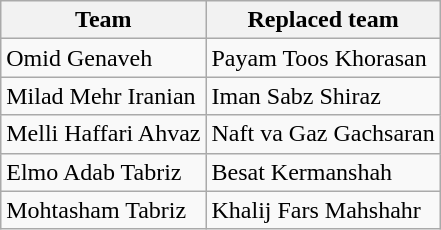<table class="wikitable">
<tr>
<th>Team</th>
<th>Replaced team</th>
</tr>
<tr>
<td>Omid Genaveh</td>
<td>Payam Toos Khorasan</td>
</tr>
<tr>
<td>Milad Mehr Iranian</td>
<td>Iman Sabz Shiraz</td>
</tr>
<tr>
<td>Melli Haffari Ahvaz</td>
<td>Naft va Gaz Gachsaran</td>
</tr>
<tr>
<td>Elmo Adab Tabriz</td>
<td>Besat Kermanshah</td>
</tr>
<tr>
<td>Mohtasham Tabriz</td>
<td>Khalij Fars Mahshahr</td>
</tr>
</table>
